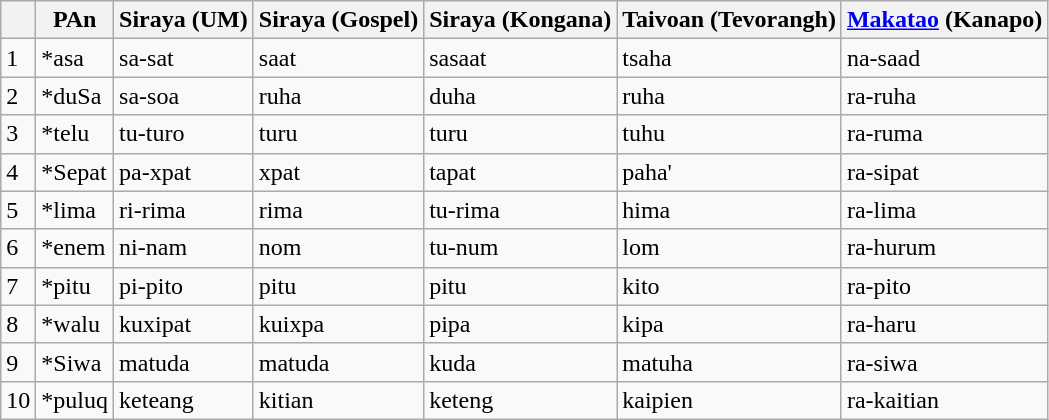<table class="wikitable">
<tr>
<th></th>
<th>PAn</th>
<th>Siraya (UM)<br></th>
<th>Siraya (Gospel)<br></th>
<th>Siraya (Kongana)<br></th>
<th>Taivoan (Tevorangh)<br></th>
<th><a href='#'>Makatao</a> (Kanapo)<br></th>
</tr>
<tr>
<td>1</td>
<td>*asa</td>
<td>sa-sat</td>
<td>saat</td>
<td>sasaat</td>
<td>tsaha</td>
<td>na-saad</td>
</tr>
<tr>
<td>2</td>
<td>*duSa</td>
<td>sa-soa</td>
<td>ruha</td>
<td>duha</td>
<td>ruha</td>
<td>ra-ruha</td>
</tr>
<tr>
<td>3</td>
<td>*telu</td>
<td>tu-turo</td>
<td>turu</td>
<td>turu</td>
<td>tuhu</td>
<td>ra-ruma</td>
</tr>
<tr>
<td>4</td>
<td>*Sepat</td>
<td>pa-xpat</td>
<td>xpat</td>
<td>tapat</td>
<td>paha'</td>
<td>ra-sipat</td>
</tr>
<tr>
<td>5</td>
<td>*lima</td>
<td>ri-rima</td>
<td>rima</td>
<td>tu-rima</td>
<td>hima</td>
<td>ra-lima</td>
</tr>
<tr>
<td>6</td>
<td>*enem</td>
<td>ni-nam</td>
<td>nom</td>
<td>tu-num</td>
<td>lom</td>
<td>ra-hurum</td>
</tr>
<tr>
<td>7</td>
<td>*pitu</td>
<td>pi-pito</td>
<td>pitu</td>
<td>pitu</td>
<td>kito</td>
<td>ra-pito</td>
</tr>
<tr>
<td>8</td>
<td>*walu</td>
<td>kuxipat</td>
<td>kuixpa</td>
<td>pipa</td>
<td>kipa</td>
<td>ra-haru</td>
</tr>
<tr>
<td>9</td>
<td>*Siwa</td>
<td>matuda</td>
<td>matuda</td>
<td>kuda</td>
<td>matuha</td>
<td>ra-siwa</td>
</tr>
<tr>
<td>10</td>
<td>*puluq</td>
<td>keteang</td>
<td>kitian</td>
<td>keteng</td>
<td>kaipien</td>
<td>ra-kaitian</td>
</tr>
</table>
